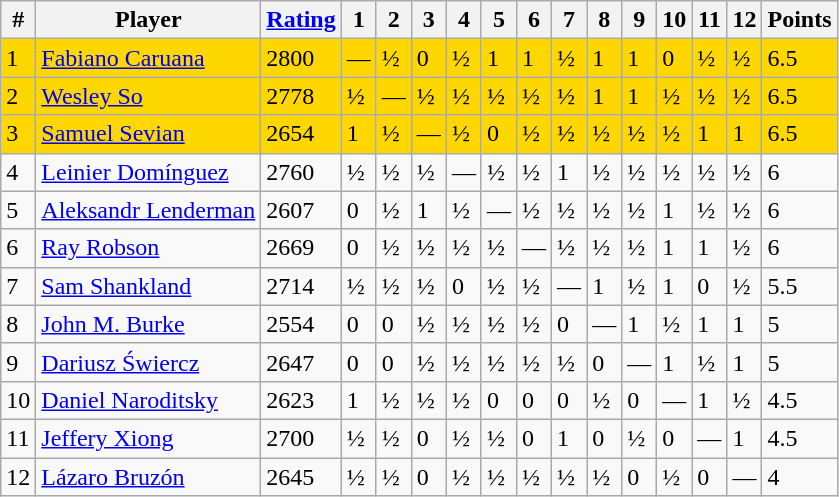<table class="wikitable" style="text-align: left;">
<tr>
<th>#</th>
<th>Player</th>
<th><a href='#'>Rating</a></th>
<th>1</th>
<th>2</th>
<th>3</th>
<th>4</th>
<th>5</th>
<th>6</th>
<th>7</th>
<th>8</th>
<th>9</th>
<th>10</th>
<th>11</th>
<th>12</th>
<th>Points</th>
</tr>
<tr style="background-color:gold">
<td>1</td>
<td> <a href='#'>Fabiano Caruana</a></td>
<td>2800</td>
<td>—</td>
<td>½</td>
<td>0</td>
<td>½</td>
<td>1</td>
<td>1</td>
<td>½</td>
<td>1</td>
<td>1</td>
<td>0</td>
<td>½</td>
<td>½</td>
<td>6.5</td>
</tr>
<tr style="background-color:gold">
<td>2</td>
<td> <a href='#'>Wesley So</a> </td>
<td>2778</td>
<td>½</td>
<td>—</td>
<td>½</td>
<td>½</td>
<td>½</td>
<td>½</td>
<td>½</td>
<td>1</td>
<td>1</td>
<td>½</td>
<td>½</td>
<td>½</td>
<td>6.5</td>
</tr>
<tr |- style="background-color:gold">
<td>3</td>
<td> <a href='#'>Samuel Sevian</a></td>
<td>2654</td>
<td>1</td>
<td>½</td>
<td>—</td>
<td>½</td>
<td>0</td>
<td>½</td>
<td>½</td>
<td>½</td>
<td>½</td>
<td>½</td>
<td>1</td>
<td>1</td>
<td>6.5</td>
</tr>
<tr>
<td>4</td>
<td> <a href='#'>Leinier Domínguez</a></td>
<td>2760</td>
<td>½</td>
<td>½</td>
<td>½</td>
<td>—</td>
<td>½</td>
<td>½</td>
<td>1</td>
<td>½</td>
<td>½</td>
<td>½</td>
<td>½</td>
<td>½</td>
<td>6</td>
</tr>
<tr>
<td>5</td>
<td> <a href='#'>Aleksandr Lenderman</a></td>
<td>2607</td>
<td>0</td>
<td>½</td>
<td>1</td>
<td>½</td>
<td>—</td>
<td>½</td>
<td>½</td>
<td>½</td>
<td>½</td>
<td>1</td>
<td>½</td>
<td>½</td>
<td>6</td>
</tr>
<tr>
<td>6</td>
<td> <a href='#'>Ray Robson</a></td>
<td>2669</td>
<td>0</td>
<td>½</td>
<td>½</td>
<td>½</td>
<td>½</td>
<td>—</td>
<td>½</td>
<td>½</td>
<td>½</td>
<td>1</td>
<td>1</td>
<td>½</td>
<td>6</td>
</tr>
<tr>
<td>7</td>
<td> <a href='#'>Sam Shankland</a></td>
<td>2714</td>
<td>½</td>
<td>½</td>
<td>½</td>
<td>0</td>
<td>½</td>
<td>½</td>
<td>—</td>
<td>1</td>
<td>½</td>
<td>1</td>
<td>0</td>
<td>½</td>
<td>5.5</td>
</tr>
<tr>
<td>8</td>
<td> <a href='#'>John M. Burke</a></td>
<td>2554</td>
<td>0</td>
<td>0</td>
<td>½</td>
<td>½</td>
<td>½</td>
<td>½</td>
<td>0</td>
<td>—</td>
<td>1</td>
<td>½</td>
<td>1</td>
<td>1</td>
<td>5</td>
</tr>
<tr>
<td>9</td>
<td> <a href='#'>Dariusz Świercz</a></td>
<td>2647</td>
<td>0</td>
<td>0</td>
<td>½</td>
<td>½</td>
<td>½</td>
<td>½</td>
<td>½</td>
<td>0</td>
<td>—</td>
<td>1</td>
<td>½</td>
<td>1</td>
<td>5</td>
</tr>
<tr>
<td>10</td>
<td> <a href='#'>Daniel Naroditsky</a></td>
<td>2623</td>
<td>1</td>
<td>½</td>
<td>½</td>
<td>½</td>
<td>0</td>
<td>0</td>
<td>0</td>
<td>½</td>
<td>0</td>
<td>—</td>
<td>1</td>
<td>½</td>
<td>4.5</td>
</tr>
<tr>
<td>11</td>
<td> <a href='#'>Jeffery Xiong</a></td>
<td>2700</td>
<td>½</td>
<td>½</td>
<td>0</td>
<td>½</td>
<td>½</td>
<td>0</td>
<td>1</td>
<td>0</td>
<td>½</td>
<td>0</td>
<td>—</td>
<td>1</td>
<td>4.5</td>
</tr>
<tr>
<td>12</td>
<td> <a href='#'>Lázaro Bruzón</a></td>
<td>2645</td>
<td>½</td>
<td>½</td>
<td>0</td>
<td>½</td>
<td>½</td>
<td>½</td>
<td>½</td>
<td>½</td>
<td>0</td>
<td>½</td>
<td>0</td>
<td>—</td>
<td>4</td>
</tr>
</table>
